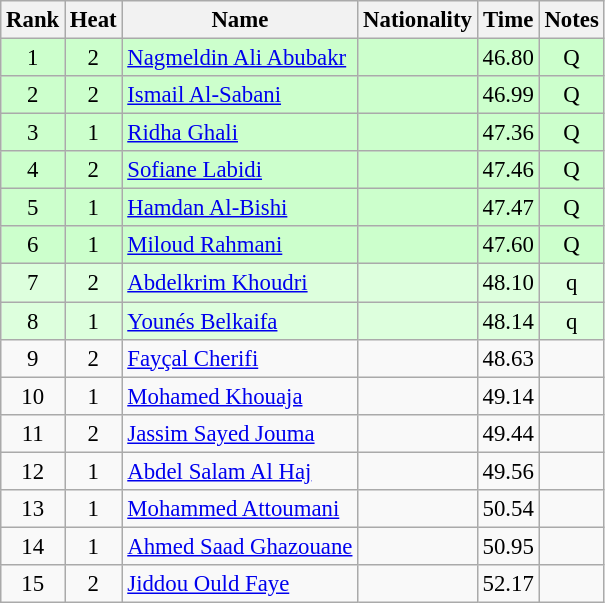<table class="wikitable sortable" style="text-align:center;font-size:95%">
<tr>
<th>Rank</th>
<th>Heat</th>
<th>Name</th>
<th>Nationality</th>
<th>Time</th>
<th>Notes</th>
</tr>
<tr bgcolor=ccffcc>
<td>1</td>
<td>2</td>
<td align=left><a href='#'>Nagmeldin Ali Abubakr</a></td>
<td align=left></td>
<td>46.80</td>
<td>Q</td>
</tr>
<tr bgcolor=ccffcc>
<td>2</td>
<td>2</td>
<td align=left><a href='#'>Ismail Al-Sabani</a></td>
<td align=left></td>
<td>46.99</td>
<td>Q</td>
</tr>
<tr bgcolor=ccffcc>
<td>3</td>
<td>1</td>
<td align=left><a href='#'>Ridha Ghali</a></td>
<td align=left></td>
<td>47.36</td>
<td>Q</td>
</tr>
<tr bgcolor=ccffcc>
<td>4</td>
<td>2</td>
<td align=left><a href='#'>Sofiane Labidi</a></td>
<td align=left></td>
<td>47.46</td>
<td>Q</td>
</tr>
<tr bgcolor=ccffcc>
<td>5</td>
<td>1</td>
<td align=left><a href='#'>Hamdan Al-Bishi</a></td>
<td align=left></td>
<td>47.47</td>
<td>Q</td>
</tr>
<tr bgcolor=ccffcc>
<td>6</td>
<td>1</td>
<td align=left><a href='#'>Miloud Rahmani</a></td>
<td align=left></td>
<td>47.60</td>
<td>Q</td>
</tr>
<tr bgcolor=ddffdd>
<td>7</td>
<td>2</td>
<td align=left><a href='#'>Abdelkrim Khoudri</a></td>
<td align=left></td>
<td>48.10</td>
<td>q</td>
</tr>
<tr bgcolor=ddffdd>
<td>8</td>
<td>1</td>
<td align=left><a href='#'>Younés Belkaifa</a></td>
<td align=left></td>
<td>48.14</td>
<td>q</td>
</tr>
<tr>
<td>9</td>
<td>2</td>
<td align=left><a href='#'>Fayçal Cherifi</a></td>
<td align=left></td>
<td>48.63</td>
<td></td>
</tr>
<tr>
<td>10</td>
<td>1</td>
<td align=left><a href='#'>Mohamed Khouaja</a></td>
<td align=left></td>
<td>49.14</td>
<td></td>
</tr>
<tr>
<td>11</td>
<td>2</td>
<td align=left><a href='#'>Jassim Sayed Jouma</a></td>
<td align=left></td>
<td>49.44</td>
<td></td>
</tr>
<tr>
<td>12</td>
<td>1</td>
<td align=left><a href='#'>Abdel Salam Al Haj</a></td>
<td align=left></td>
<td>49.56</td>
<td></td>
</tr>
<tr>
<td>13</td>
<td>1</td>
<td align=left><a href='#'>Mohammed Attoumani</a></td>
<td align=left></td>
<td>50.54</td>
<td></td>
</tr>
<tr>
<td>14</td>
<td>1</td>
<td align=left><a href='#'>Ahmed Saad Ghazouane</a></td>
<td align=left></td>
<td>50.95</td>
<td></td>
</tr>
<tr>
<td>15</td>
<td>2</td>
<td align=left><a href='#'>Jiddou Ould Faye</a></td>
<td align=left></td>
<td>52.17</td>
<td></td>
</tr>
</table>
